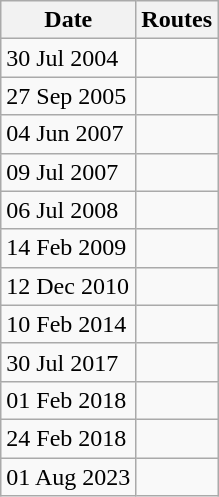<table class=wikitable>
<tr>
<th>Date</th>
<th>Routes</th>
</tr>
<tr>
<td>30 Jul 2004</td>
<td></td>
</tr>
<tr>
<td>27 Sep 2005</td>
<td><br>

</td>
</tr>
<tr>
<td>04 Jun 2007</td>
<td><br>

</td>
</tr>
<tr>
<td>09 Jul 2007</td>
<td><br>

</td>
</tr>
<tr>
<td>06 Jul 2008</td>
<td><br>
</td>
</tr>
<tr>
<td>14 Feb 2009</td>
<td><br></td>
</tr>
<tr>
<td>12 Dec 2010</td>
<td><br></td>
</tr>
<tr>
<td>10 Feb 2014</td>
<td><br>
</td>
</tr>
<tr>
<td>30 Jul 2017</td>
<td><br>


</td>
</tr>
<tr>
<td>01 Feb 2018</td>
<td><br>

</td>
</tr>
<tr>
<td>24 Feb 2018</td>
<td><br>

</td>
</tr>
<tr>
<td>01 Aug 2023</td>
<td><br>

</td>
</tr>
</table>
